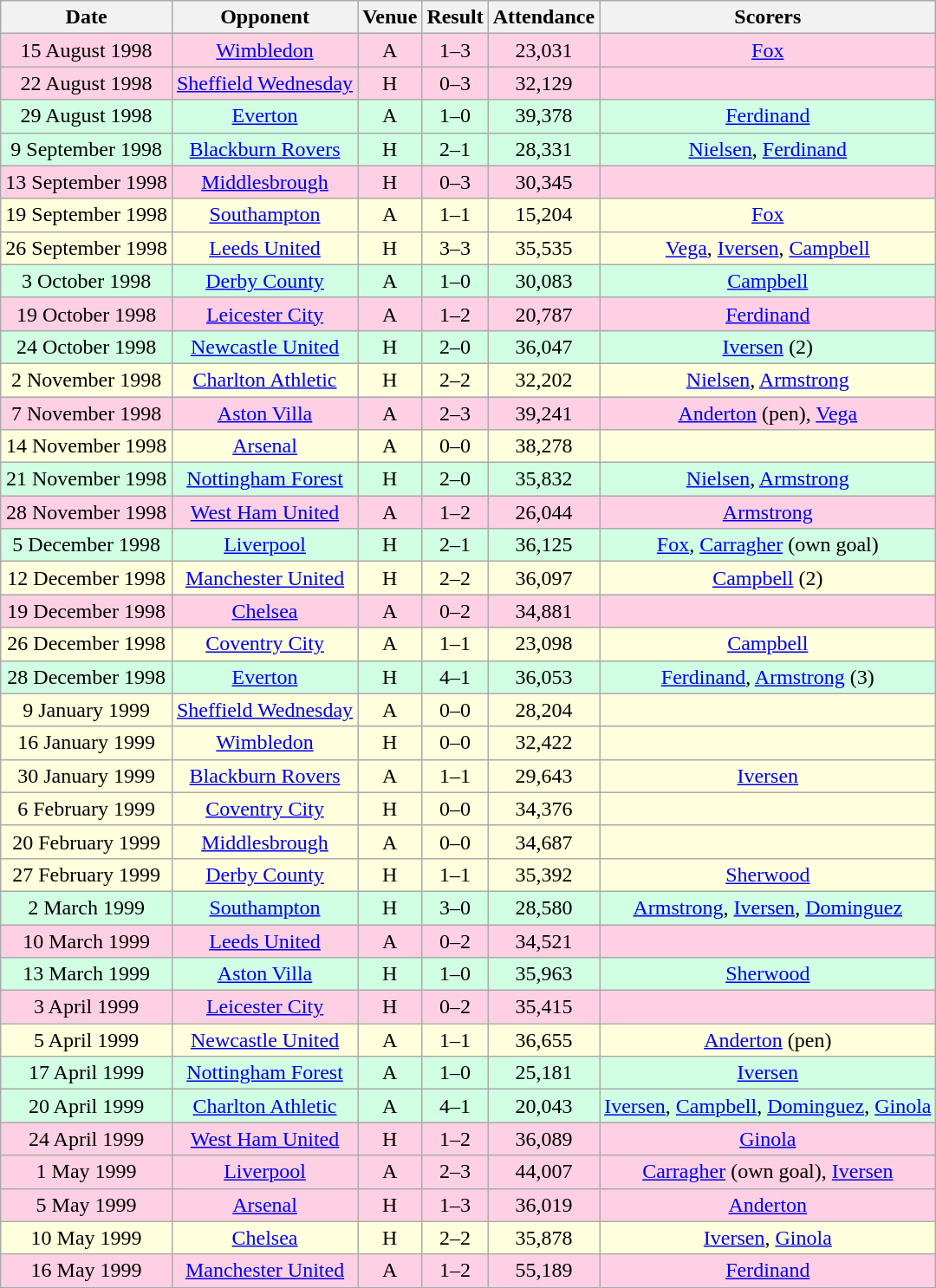<table class="wikitable sortable" style="text-align:center;">
<tr>
<th>Date</th>
<th>Opponent</th>
<th>Venue</th>
<th>Result</th>
<th>Attendance</th>
<th>Scorers</th>
</tr>
<tr style="background:#ffd0e3;">
<td>15 August 1998</td>
<td><a href='#'>Wimbledon</a></td>
<td>A</td>
<td>1–3</td>
<td>23,031</td>
<td><a href='#'>Fox</a></td>
</tr>
<tr style="background:#ffd0e3;">
<td>22 August 1998</td>
<td><a href='#'>Sheffield Wednesday</a></td>
<td>H</td>
<td>0–3</td>
<td>32,129</td>
<td></td>
</tr>
<tr style="background:#d0ffe3;">
<td>29 August 1998</td>
<td><a href='#'>Everton</a></td>
<td>A</td>
<td>1–0</td>
<td>39,378</td>
<td><a href='#'>Ferdinand</a></td>
</tr>
<tr style="background:#d0ffe3;">
<td>9 September 1998</td>
<td><a href='#'>Blackburn Rovers</a></td>
<td>H</td>
<td>2–1</td>
<td>28,331</td>
<td><a href='#'>Nielsen</a>, <a href='#'>Ferdinand</a></td>
</tr>
<tr style="background:#ffd0e3;">
<td>13 September 1998</td>
<td><a href='#'>Middlesbrough</a></td>
<td>H</td>
<td>0–3</td>
<td>30,345</td>
<td></td>
</tr>
<tr style="background:#ffd;">
<td>19 September 1998</td>
<td><a href='#'>Southampton</a></td>
<td>A</td>
<td>1–1</td>
<td>15,204</td>
<td><a href='#'>Fox</a></td>
</tr>
<tr style="background:#ffd;">
<td>26 September 1998</td>
<td><a href='#'>Leeds United</a></td>
<td>H</td>
<td>3–3</td>
<td>35,535</td>
<td><a href='#'>Vega</a>, <a href='#'>Iversen</a>, <a href='#'>Campbell</a></td>
</tr>
<tr style="background:#d0ffe3;">
<td>3 October 1998</td>
<td><a href='#'>Derby County</a></td>
<td>A</td>
<td>1–0</td>
<td>30,083</td>
<td><a href='#'>Campbell</a></td>
</tr>
<tr style="background:#ffd0e3;">
<td>19 October 1998</td>
<td><a href='#'>Leicester City</a></td>
<td>A</td>
<td>1–2</td>
<td>20,787</td>
<td><a href='#'>Ferdinand</a></td>
</tr>
<tr style="background:#d0ffe3;">
<td>24 October 1998</td>
<td><a href='#'>Newcastle United</a></td>
<td>H</td>
<td>2–0</td>
<td>36,047</td>
<td><a href='#'>Iversen</a> (2)</td>
</tr>
<tr style="background:#ffd;">
<td>2 November 1998</td>
<td><a href='#'>Charlton Athletic</a></td>
<td>H</td>
<td>2–2</td>
<td>32,202</td>
<td><a href='#'>Nielsen</a>, <a href='#'>Armstrong</a></td>
</tr>
<tr style="background:#ffd0e3;">
<td>7 November 1998</td>
<td><a href='#'>Aston Villa</a></td>
<td>A</td>
<td>2–3</td>
<td>39,241</td>
<td><a href='#'>Anderton</a> (pen), <a href='#'>Vega</a></td>
</tr>
<tr style="background:#ffd;">
<td>14 November 1998</td>
<td><a href='#'>Arsenal</a></td>
<td>A</td>
<td>0–0</td>
<td>38,278</td>
<td></td>
</tr>
<tr style="background:#d0ffe3;">
<td>21 November 1998</td>
<td><a href='#'>Nottingham Forest</a></td>
<td>H</td>
<td>2–0</td>
<td>35,832</td>
<td><a href='#'>Nielsen</a>, <a href='#'>Armstrong</a></td>
</tr>
<tr style="background:#ffd0e3;">
<td>28 November 1998</td>
<td><a href='#'>West Ham United</a></td>
<td>A</td>
<td>1–2</td>
<td>26,044</td>
<td><a href='#'>Armstrong</a></td>
</tr>
<tr style="background:#d0ffe3;">
<td>5 December 1998</td>
<td><a href='#'>Liverpool</a></td>
<td>H</td>
<td>2–1</td>
<td>36,125</td>
<td><a href='#'>Fox</a>, <a href='#'>Carragher</a> (own goal)</td>
</tr>
<tr style="background:#ffd;">
<td>12 December 1998</td>
<td><a href='#'>Manchester United</a></td>
<td>H</td>
<td>2–2</td>
<td>36,097</td>
<td><a href='#'>Campbell</a> (2)</td>
</tr>
<tr style="background:#ffd0e3;">
<td>19 December 1998</td>
<td><a href='#'>Chelsea</a></td>
<td>A</td>
<td>0–2</td>
<td>34,881</td>
<td></td>
</tr>
<tr style="background:#ffd;">
<td>26 December 1998</td>
<td><a href='#'>Coventry City</a></td>
<td>A</td>
<td>1–1</td>
<td>23,098</td>
<td><a href='#'>Campbell</a></td>
</tr>
<tr style="background:#d0ffe3;">
<td>28 December 1998</td>
<td><a href='#'>Everton</a></td>
<td>H</td>
<td>4–1</td>
<td>36,053</td>
<td><a href='#'>Ferdinand</a>, <a href='#'>Armstrong</a> (3)</td>
</tr>
<tr style="background:#ffd;">
<td>9 January 1999</td>
<td><a href='#'>Sheffield Wednesday</a></td>
<td>A</td>
<td>0–0</td>
<td>28,204</td>
<td></td>
</tr>
<tr style="background:#ffd;">
<td>16 January 1999</td>
<td><a href='#'>Wimbledon</a></td>
<td>H</td>
<td>0–0</td>
<td>32,422</td>
<td></td>
</tr>
<tr style="background:#ffd;">
<td>30 January 1999</td>
<td><a href='#'>Blackburn Rovers</a></td>
<td>A</td>
<td>1–1</td>
<td>29,643</td>
<td><a href='#'>Iversen</a></td>
</tr>
<tr style="background:#ffd;">
<td>6 February 1999</td>
<td><a href='#'>Coventry City</a></td>
<td>H</td>
<td>0–0</td>
<td>34,376</td>
<td></td>
</tr>
<tr style="background:#ffd;">
<td>20 February 1999</td>
<td><a href='#'>Middlesbrough</a></td>
<td>A</td>
<td>0–0</td>
<td>34,687</td>
<td></td>
</tr>
<tr style="background:#ffd;">
<td>27 February 1999</td>
<td><a href='#'>Derby County</a></td>
<td>H</td>
<td>1–1</td>
<td>35,392</td>
<td><a href='#'>Sherwood</a></td>
</tr>
<tr style="background:#d0ffe3;">
<td>2 March 1999</td>
<td><a href='#'>Southampton</a></td>
<td>H</td>
<td>3–0</td>
<td>28,580</td>
<td><a href='#'>Armstrong</a>, <a href='#'>Iversen</a>, <a href='#'>Dominguez</a></td>
</tr>
<tr style="background:#ffd0e3;">
<td>10 March 1999</td>
<td><a href='#'>Leeds United</a></td>
<td>A</td>
<td>0–2</td>
<td>34,521</td>
<td></td>
</tr>
<tr style="background:#d0ffe3;">
<td>13 March 1999</td>
<td><a href='#'>Aston Villa</a></td>
<td>H</td>
<td>1–0</td>
<td>35,963</td>
<td><a href='#'>Sherwood</a></td>
</tr>
<tr style="background:#ffd0e3;">
<td>3 April 1999</td>
<td><a href='#'>Leicester City</a></td>
<td>H</td>
<td>0–2</td>
<td>35,415</td>
<td></td>
</tr>
<tr style="background:#ffd;">
<td>5 April 1999</td>
<td><a href='#'>Newcastle United</a></td>
<td>A</td>
<td>1–1</td>
<td>36,655</td>
<td><a href='#'>Anderton</a> (pen)</td>
</tr>
<tr style="background:#d0ffe3;">
<td>17 April 1999</td>
<td><a href='#'>Nottingham Forest</a></td>
<td>A</td>
<td>1–0</td>
<td>25,181</td>
<td><a href='#'>Iversen</a></td>
</tr>
<tr style="background:#d0ffe3;">
<td>20 April 1999</td>
<td><a href='#'>Charlton Athletic</a></td>
<td>A</td>
<td>4–1</td>
<td>20,043</td>
<td><a href='#'>Iversen</a>, <a href='#'>Campbell</a>, <a href='#'>Dominguez</a>, <a href='#'>Ginola</a></td>
</tr>
<tr style="background:#ffd0e3;">
<td>24 April 1999</td>
<td><a href='#'>West Ham United</a></td>
<td>H</td>
<td>1–2</td>
<td>36,089</td>
<td><a href='#'>Ginola</a></td>
</tr>
<tr style="background:#ffd0e3;">
<td>1 May 1999</td>
<td><a href='#'>Liverpool</a></td>
<td>A</td>
<td>2–3</td>
<td>44,007</td>
<td><a href='#'>Carragher</a> (own goal), <a href='#'>Iversen</a></td>
</tr>
<tr style="background:#ffd0e3;">
<td>5 May 1999</td>
<td><a href='#'>Arsenal</a></td>
<td>H</td>
<td>1–3</td>
<td>36,019</td>
<td><a href='#'>Anderton</a></td>
</tr>
<tr style="background:#ffd;">
<td>10 May 1999</td>
<td><a href='#'>Chelsea</a></td>
<td>H</td>
<td>2–2</td>
<td>35,878</td>
<td><a href='#'>Iversen</a>, <a href='#'>Ginola</a></td>
</tr>
<tr style="background:#ffd0e3;">
<td>16 May 1999</td>
<td><a href='#'>Manchester United</a></td>
<td>A</td>
<td>1–2</td>
<td>55,189</td>
<td><a href='#'>Ferdinand</a></td>
</tr>
</table>
